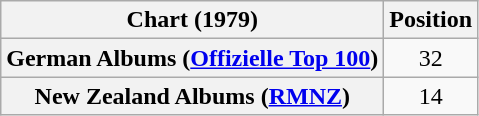<table class="wikitable plainrowheaders" style="text-align:center">
<tr>
<th scope="col">Chart (1979)</th>
<th scope="col">Position</th>
</tr>
<tr>
<th scope="row">German Albums (<a href='#'>Offizielle Top 100</a>)</th>
<td>32</td>
</tr>
<tr>
<th scope="row">New Zealand Albums (<a href='#'>RMNZ</a>)</th>
<td>14</td>
</tr>
</table>
